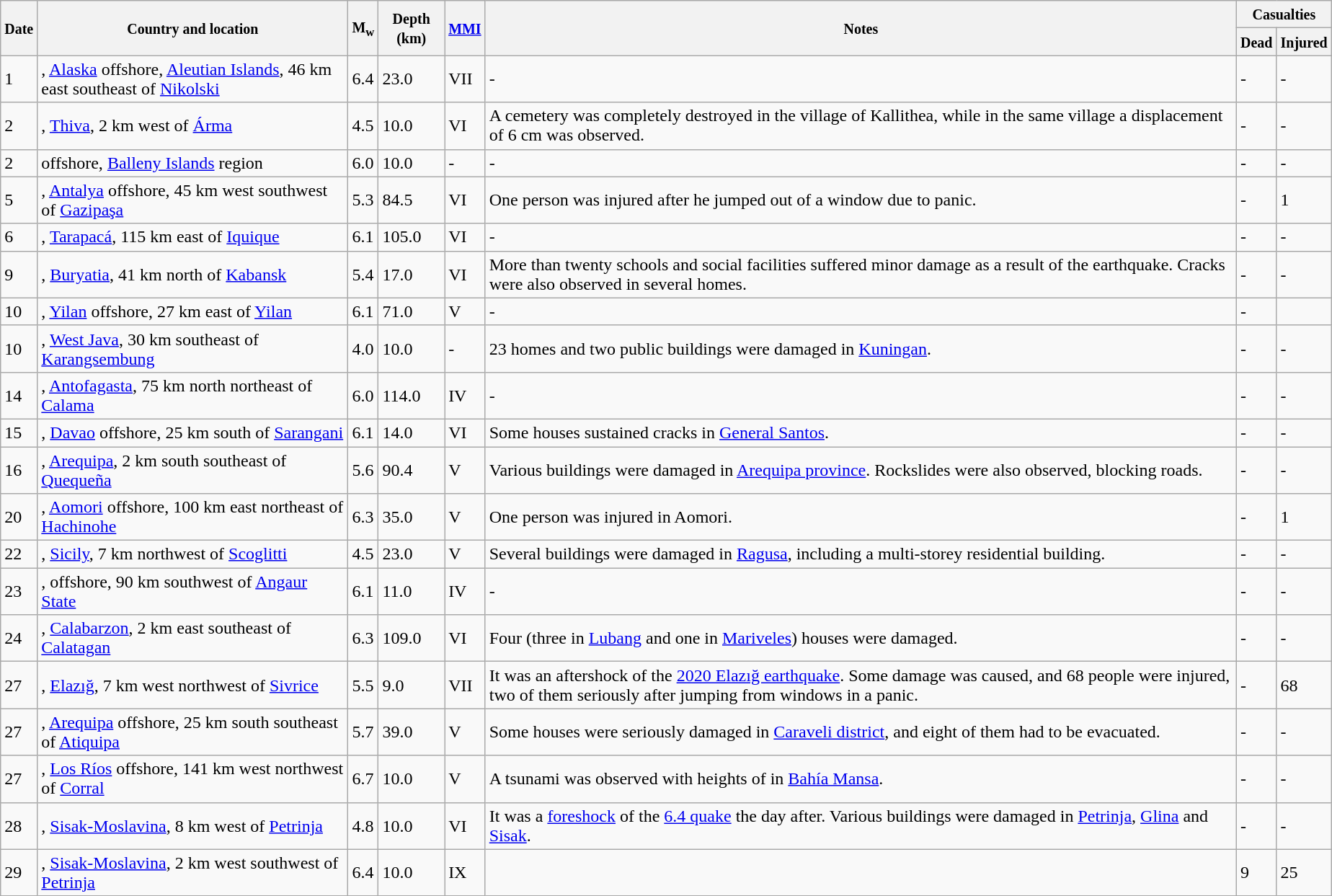<table class="wikitable sortable" style="border:1px black; margin-left:1em;">
<tr>
<th rowspan="2"><small>Date</small></th>
<th rowspan="2" style="width: 280px"><small>Country and location</small></th>
<th rowspan="2"><small>M<sub>w</sub></small></th>
<th rowspan="2"><small>Depth (km)</small></th>
<th rowspan="2"><small><a href='#'>MMI</a></small></th>
<th rowspan="2" class="unsortable"><small>Notes</small></th>
<th colspan="2"><small>Casualties</small></th>
</tr>
<tr>
<th><small>Dead</small></th>
<th><small>Injured</small></th>
</tr>
<tr>
<td>1</td>
<td>, <a href='#'>Alaska</a> offshore, <a href='#'>Aleutian Islands</a>, 46 km east southeast of <a href='#'>Nikolski</a></td>
<td>6.4</td>
<td>23.0</td>
<td>VII</td>
<td>-</td>
<td>-</td>
<td>-</td>
</tr>
<tr>
<td>2</td>
<td>, <a href='#'>Thiva</a>, 2 km west of <a href='#'>Árma</a></td>
<td>4.5</td>
<td>10.0</td>
<td>VI</td>
<td>A cemetery was completely destroyed in the village of Kallithea, while in the same village a displacement of 6 cm was observed.</td>
<td>-</td>
<td>-</td>
</tr>
<tr>
<td>2</td>
<td> offshore, <a href='#'>Balleny Islands</a> region</td>
<td>6.0</td>
<td>10.0</td>
<td>-</td>
<td>-</td>
<td>-</td>
<td>-</td>
</tr>
<tr>
<td>5</td>
<td>, <a href='#'>Antalya</a> offshore, 45 km west southwest of <a href='#'>Gazipaşa</a></td>
<td>5.3</td>
<td>84.5</td>
<td>VI</td>
<td>One person was injured after he jumped out of a window due to panic.</td>
<td>-</td>
<td>1</td>
</tr>
<tr>
<td>6</td>
<td>, <a href='#'>Tarapacá</a>, 115 km east of <a href='#'>Iquique</a></td>
<td>6.1</td>
<td>105.0</td>
<td>VI</td>
<td>-</td>
<td>-</td>
<td>-</td>
</tr>
<tr>
<td>9</td>
<td>, <a href='#'>Buryatia</a>, 41 km north of <a href='#'>Kabansk</a></td>
<td>5.4</td>
<td>17.0</td>
<td>VI</td>
<td>More than twenty schools and social facilities suffered minor damage as a result of the earthquake. Cracks were also observed in several homes.</td>
<td>-</td>
<td>-</td>
</tr>
<tr>
<td>10</td>
<td>, <a href='#'>Yilan</a> offshore, 27 km east of <a href='#'>Yilan</a></td>
<td>6.1</td>
<td>71.0</td>
<td>V</td>
<td>-</td>
<td>-</td>
<td></td>
</tr>
<tr>
<td>10</td>
<td>, <a href='#'>West Java</a>, 30 km southeast of <a href='#'>Karangsembung</a></td>
<td>4.0</td>
<td>10.0</td>
<td>-</td>
<td>23 homes and two public buildings were damaged in <a href='#'>Kuningan</a>.</td>
<td>-</td>
<td>-</td>
</tr>
<tr>
<td>14</td>
<td>, <a href='#'>Antofagasta</a>, 75 km north northeast of <a href='#'>Calama</a></td>
<td>6.0</td>
<td>114.0</td>
<td>IV</td>
<td>-</td>
<td>-</td>
<td>-</td>
</tr>
<tr>
<td>15</td>
<td>, <a href='#'>Davao</a> offshore, 25 km south of <a href='#'>Sarangani</a></td>
<td>6.1</td>
<td>14.0</td>
<td>VI</td>
<td>Some houses sustained cracks in <a href='#'>General Santos</a>.</td>
<td>-</td>
<td>-</td>
</tr>
<tr>
<td>16</td>
<td>, <a href='#'>Arequipa</a>, 2 km south southeast of <a href='#'>Quequeña</a></td>
<td>5.6</td>
<td>90.4</td>
<td>V</td>
<td>Various buildings were damaged in <a href='#'>Arequipa province</a>. Rockslides were also observed, blocking roads.</td>
<td>-</td>
<td>-</td>
</tr>
<tr>
<td>20</td>
<td>, <a href='#'>Aomori</a> offshore, 100 km east northeast of <a href='#'>Hachinohe</a></td>
<td>6.3</td>
<td>35.0</td>
<td>V</td>
<td>One person was injured in Aomori.</td>
<td>-</td>
<td>1</td>
</tr>
<tr>
<td>22</td>
<td>, <a href='#'>Sicily</a>, 7 km northwest of <a href='#'>Scoglitti</a></td>
<td>4.5</td>
<td>23.0</td>
<td>V</td>
<td>Several buildings were damaged in <a href='#'>Ragusa</a>, including a multi-storey residential building.</td>
<td>-</td>
<td>-</td>
</tr>
<tr>
<td>23</td>
<td>, offshore, 90 km southwest of <a href='#'>Angaur State</a></td>
<td>6.1</td>
<td>11.0</td>
<td>IV</td>
<td>-</td>
<td>-</td>
<td>-</td>
</tr>
<tr>
<td>24</td>
<td>, <a href='#'>Calabarzon</a>, 2 km east southeast of <a href='#'>Calatagan</a></td>
<td>6.3</td>
<td>109.0</td>
<td>VI</td>
<td>Four (three in <a href='#'>Lubang</a> and one in <a href='#'>Mariveles</a>) houses were damaged.</td>
<td>-</td>
<td>-</td>
</tr>
<tr>
<td>27</td>
<td>, <a href='#'>Elazığ</a>, 7 km west northwest of <a href='#'>Sivrice</a></td>
<td>5.5</td>
<td>9.0</td>
<td>VII</td>
<td>It was an aftershock of the <a href='#'>2020 Elazığ earthquake</a>. Some damage was caused, and 68 people were injured, two of them seriously after jumping from windows in a panic.</td>
<td>-</td>
<td>68</td>
</tr>
<tr>
<td>27</td>
<td>, <a href='#'>Arequipa</a> offshore, 25 km south southeast of <a href='#'>Atiquipa</a></td>
<td>5.7</td>
<td>39.0</td>
<td>V</td>
<td>Some houses were seriously damaged in <a href='#'>Caraveli district</a>, and eight of them had to be evacuated.</td>
<td>-</td>
<td>-</td>
</tr>
<tr>
<td>27</td>
<td>, <a href='#'>Los Ríos</a> offshore, 141 km west northwest of <a href='#'>Corral</a></td>
<td>6.7</td>
<td>10.0</td>
<td>V</td>
<td>A tsunami was observed with heights of  in <a href='#'>Bahía Mansa</a>.</td>
<td>-</td>
<td>-</td>
</tr>
<tr>
<td>28</td>
<td>, <a href='#'>Sisak-Moslavina</a>, 8 km west of <a href='#'>Petrinja</a></td>
<td>4.8</td>
<td>10.0</td>
<td>VI</td>
<td>It was a <a href='#'>foreshock</a> of the <a href='#'>6.4 quake</a> the day after. Various buildings were damaged in <a href='#'>Petrinja</a>, <a href='#'>Glina</a> and <a href='#'>Sisak</a>.</td>
<td>-</td>
<td>-</td>
</tr>
<tr>
<td>29</td>
<td>, <a href='#'>Sisak-Moslavina</a>, 2 km west southwest of <a href='#'>Petrinja</a></td>
<td>6.4</td>
<td>10.0</td>
<td>IX</td>
<td></td>
<td>9</td>
<td>25</td>
</tr>
<tr>
</tr>
</table>
